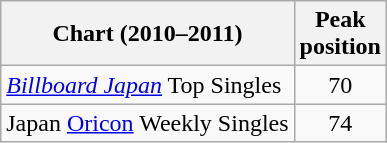<table class="wikitable">
<tr>
<th>Chart (2010–2011)</th>
<th>Peak<br>position</th>
</tr>
<tr>
<td><em><a href='#'>Billboard Japan</a></em> Top Singles</td>
<td align="center">70</td>
</tr>
<tr>
<td>Japan <a href='#'>Oricon</a> Weekly Singles</td>
<td align="center">74</td>
</tr>
</table>
